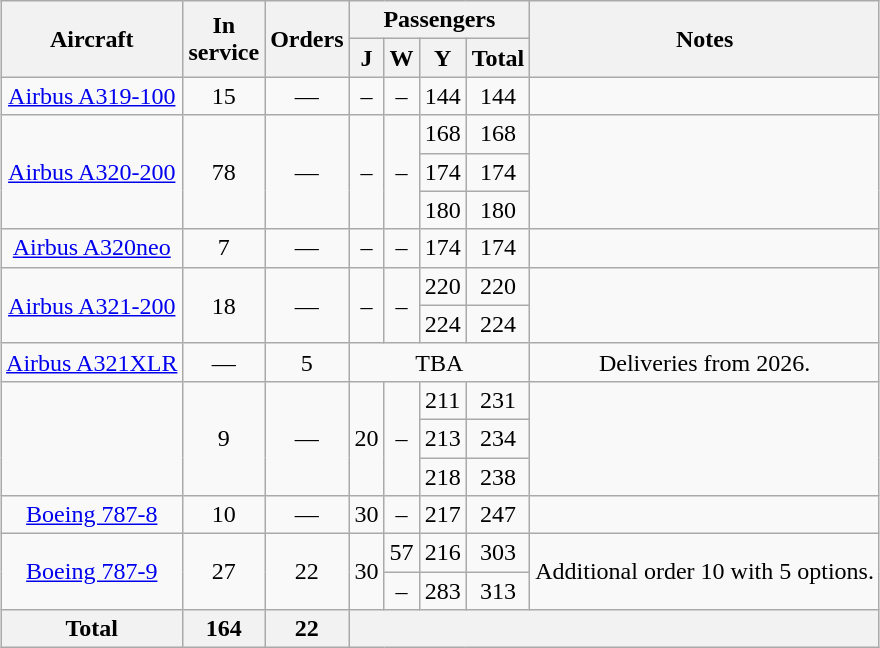<table class="wikitable" style="text-align:center; margin:0.5em auto">
<tr>
<th rowspan=2>Aircraft</th>
<th rowspan=2>In <br> service</th>
<th rowspan=2>Orders</th>
<th colspan=4>Passengers</th>
<th rowspan=2>Notes</th>
</tr>
<tr>
<th><abbr>J</abbr></th>
<th><abbr>W</abbr></th>
<th><abbr>Y</abbr></th>
<th>Total</th>
</tr>
<tr>
<td><a href='#'>Airbus A319-100</a></td>
<td>15</td>
<td>—</td>
<td>–</td>
<td>–</td>
<td>144</td>
<td>144</td>
<td></td>
</tr>
<tr>
<td rowspan="3"><a href='#'>Airbus A320-200</a></td>
<td rowspan="3">78</td>
<td rowspan="3">—</td>
<td rowspan="3">–</td>
<td rowspan="3">–</td>
<td>168</td>
<td>168</td>
<td rowspan="3"></td>
</tr>
<tr>
<td>174</td>
<td>174</td>
</tr>
<tr>
<td>180</td>
<td>180</td>
</tr>
<tr>
<td><a href='#'>Airbus A320neo</a></td>
<td>7</td>
<td>—</td>
<td>–</td>
<td>–</td>
<td>174</td>
<td>174</td>
<td></td>
</tr>
<tr>
<td rowspan="2"><a href='#'>Airbus A321-200</a></td>
<td rowspan="2">18</td>
<td rowspan="2">—</td>
<td rowspan="2">–</td>
<td rowspan="2">–</td>
<td>220</td>
<td>220</td>
<td rowspan="2"></td>
</tr>
<tr>
<td>224</td>
<td>224</td>
</tr>
<tr>
<td><a href='#'>Airbus A321XLR</a></td>
<td>—</td>
<td>5</td>
<td colspan="4"><abbr>TBA</abbr></td>
<td>Deliveries from 2026.</td>
</tr>
<tr>
<td rowspan="3"></td>
<td rowspan="3">9</td>
<td rowspan="3">—</td>
<td rowspan="3">20</td>
<td rowspan="3">–</td>
<td>211</td>
<td>231</td>
<td rowspan="3"></td>
</tr>
<tr>
<td>213</td>
<td>234</td>
</tr>
<tr>
<td>218</td>
<td>238</td>
</tr>
<tr>
<td><a href='#'>Boeing 787-8</a></td>
<td>10</td>
<td>—</td>
<td>30</td>
<td>–</td>
<td>217</td>
<td>247</td>
<td></td>
</tr>
<tr>
<td rowspan="2"><a href='#'>Boeing 787-9</a></td>
<td rowspan="2">27</td>
<td rowspan="2">22</td>
<td rowspan="2">30</td>
<td>57</td>
<td>216</td>
<td>303</td>
<td rowspan="2">Additional order 10 with 5 options.</td>
</tr>
<tr>
<td>–</td>
<td>283</td>
<td>313</td>
</tr>
<tr>
<th>Total</th>
<th>164</th>
<th>22</th>
<th colspan=5></th>
</tr>
</table>
